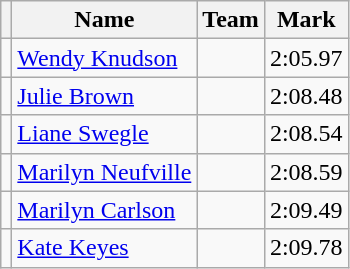<table class=wikitable>
<tr>
<th></th>
<th>Name</th>
<th>Team</th>
<th>Mark</th>
</tr>
<tr>
<td></td>
<td><a href='#'>Wendy Knudson</a></td>
<td></td>
<td>2:05.97</td>
</tr>
<tr>
<td></td>
<td><a href='#'>Julie Brown</a></td>
<td></td>
<td>2:08.48</td>
</tr>
<tr>
<td></td>
<td><a href='#'>Liane Swegle</a></td>
<td></td>
<td>2:08.54</td>
</tr>
<tr>
<td></td>
<td><a href='#'>Marilyn Neufville</a></td>
<td></td>
<td>2:08.59</td>
</tr>
<tr>
<td></td>
<td><a href='#'>Marilyn Carlson</a></td>
<td></td>
<td>2:09.49</td>
</tr>
<tr>
<td></td>
<td><a href='#'>Kate Keyes</a></td>
<td></td>
<td>2:09.78</td>
</tr>
</table>
